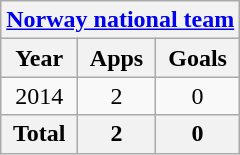<table class="wikitable" style="text-align:center">
<tr>
<th colspan=3><a href='#'>Norway national team</a></th>
</tr>
<tr>
<th>Year</th>
<th>Apps</th>
<th>Goals</th>
</tr>
<tr>
<td>2014</td>
<td>2</td>
<td>0</td>
</tr>
<tr>
<th>Total</th>
<th>2</th>
<th>0</th>
</tr>
</table>
